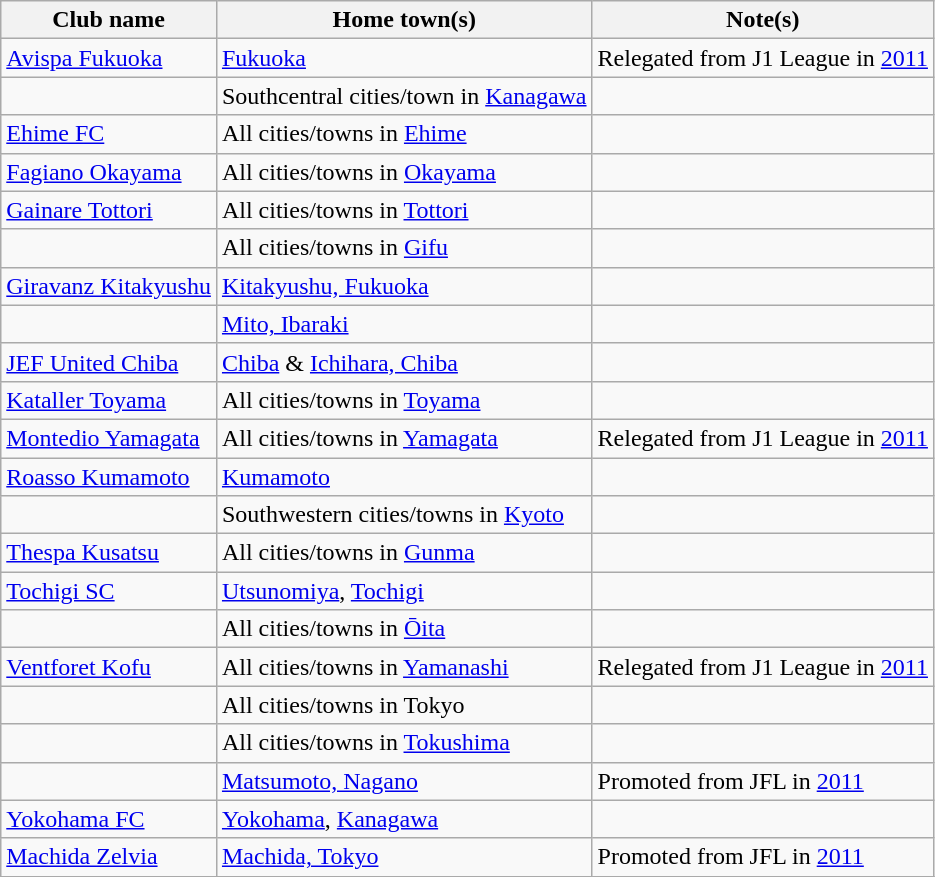<table class="wikitable sortable">
<tr>
<th>Club name</th>
<th>Home town(s)</th>
<th>Note(s)</th>
</tr>
<tr>
<td><a href='#'>Avispa Fukuoka</a></td>
<td><a href='#'>Fukuoka</a></td>
<td>Relegated from J1 League in <a href='#'>2011</a></td>
</tr>
<tr>
<td></td>
<td>Southcentral cities/town in <a href='#'>Kanagawa</a></td>
<td></td>
</tr>
<tr>
<td><a href='#'>Ehime FC</a></td>
<td>All cities/towns in <a href='#'>Ehime</a></td>
<td></td>
</tr>
<tr>
<td><a href='#'>Fagiano Okayama</a></td>
<td>All cities/towns in <a href='#'>Okayama</a></td>
<td></td>
</tr>
<tr>
<td><a href='#'>Gainare Tottori</a></td>
<td>All cities/towns in <a href='#'>Tottori</a></td>
<td></td>
</tr>
<tr>
<td></td>
<td>All cities/towns in <a href='#'>Gifu</a></td>
<td></td>
</tr>
<tr>
<td><a href='#'>Giravanz Kitakyushu</a></td>
<td><a href='#'>Kitakyushu, Fukuoka</a></td>
<td></td>
</tr>
<tr>
<td></td>
<td><a href='#'>Mito, Ibaraki</a></td>
<td></td>
</tr>
<tr>
<td><a href='#'>JEF United Chiba</a></td>
<td><a href='#'>Chiba</a> & <a href='#'>Ichihara, Chiba</a></td>
<td></td>
</tr>
<tr>
<td><a href='#'>Kataller Toyama</a></td>
<td>All cities/towns in <a href='#'>Toyama</a></td>
<td></td>
</tr>
<tr>
<td><a href='#'>Montedio Yamagata</a></td>
<td>All cities/towns in <a href='#'>Yamagata</a></td>
<td>Relegated from J1 League in <a href='#'>2011</a></td>
</tr>
<tr>
<td><a href='#'>Roasso Kumamoto</a></td>
<td><a href='#'>Kumamoto</a></td>
<td></td>
</tr>
<tr>
<td></td>
<td>Southwestern cities/towns in <a href='#'>Kyoto</a></td>
<td></td>
</tr>
<tr>
<td><a href='#'>Thespa Kusatsu</a></td>
<td>All cities/towns in <a href='#'>Gunma</a></td>
<td></td>
</tr>
<tr>
<td><a href='#'>Tochigi SC</a></td>
<td><a href='#'>Utsunomiya</a>, <a href='#'>Tochigi</a></td>
<td></td>
</tr>
<tr>
<td></td>
<td>All cities/towns in <a href='#'>Ōita</a></td>
<td></td>
</tr>
<tr>
<td><a href='#'>Ventforet Kofu</a></td>
<td>All cities/towns in <a href='#'>Yamanashi</a></td>
<td>Relegated from J1 League in <a href='#'>2011</a></td>
</tr>
<tr>
<td></td>
<td>All cities/towns in Tokyo</td>
<td></td>
</tr>
<tr>
<td></td>
<td>All cities/towns in <a href='#'>Tokushima</a></td>
<td></td>
</tr>
<tr>
<td></td>
<td><a href='#'>Matsumoto, Nagano</a></td>
<td>Promoted from JFL in <a href='#'>2011</a></td>
</tr>
<tr>
<td><a href='#'>Yokohama FC</a></td>
<td><a href='#'>Yokohama</a>, <a href='#'>Kanagawa</a></td>
<td></td>
</tr>
<tr>
<td><a href='#'>Machida Zelvia</a></td>
<td><a href='#'>Machida, Tokyo</a></td>
<td>Promoted from JFL in <a href='#'>2011</a></td>
</tr>
<tr>
</tr>
</table>
